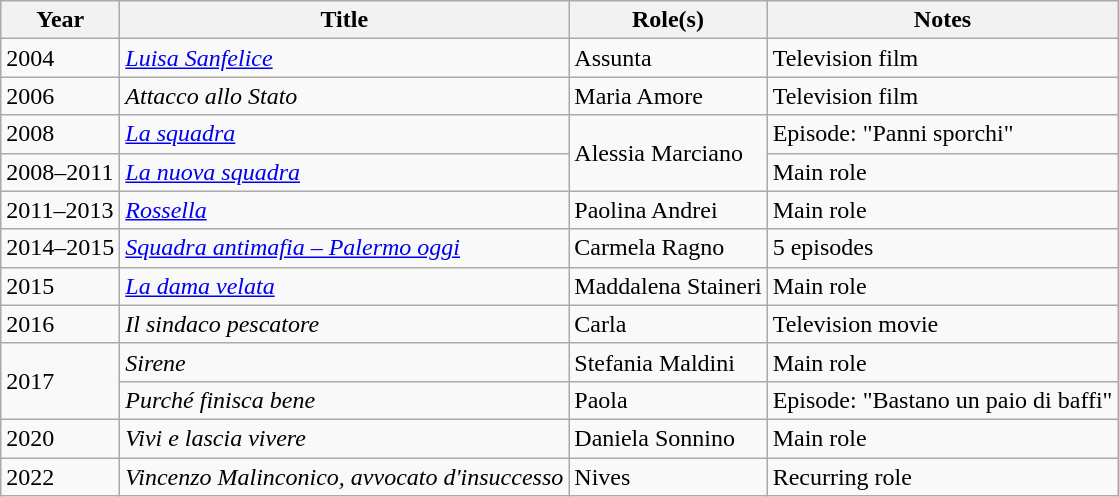<table class="wikitable plainrowheaders sortable">
<tr>
<th scope="col">Year</th>
<th scope="col">Title</th>
<th scope="col">Role(s)</th>
<th scope="col" class="unsortable">Notes</th>
</tr>
<tr>
<td>2004</td>
<td><em><a href='#'>Luisa Sanfelice</a></em></td>
<td>Assunta</td>
<td>Television film</td>
</tr>
<tr>
<td>2006</td>
<td><em>Attacco allo Stato</em></td>
<td>Maria Amore</td>
<td>Television film</td>
</tr>
<tr>
<td>2008</td>
<td><em><a href='#'>La squadra</a></em></td>
<td rowspan="2">Alessia Marciano</td>
<td>Episode: "Panni sporchi"</td>
</tr>
<tr>
<td>2008–2011</td>
<td><em><a href='#'>La nuova squadra</a></em></td>
<td>Main role</td>
</tr>
<tr>
<td>2011–2013</td>
<td><em><a href='#'>Rossella</a></em></td>
<td>Paolina Andrei</td>
<td>Main role</td>
</tr>
<tr>
<td>2014–2015</td>
<td><em><a href='#'>Squadra antimafia – Palermo oggi</a></em></td>
<td>Carmela Ragno</td>
<td>5 episodes</td>
</tr>
<tr>
<td>2015</td>
<td><em><a href='#'>La dama velata</a></em></td>
<td>Maddalena Staineri</td>
<td>Main role</td>
</tr>
<tr>
<td>2016</td>
<td><em>Il sindaco pescatore</em></td>
<td>Carla</td>
<td>Television movie</td>
</tr>
<tr>
<td rowspan="2">2017</td>
<td><em>Sirene</em></td>
<td>Stefania Maldini</td>
<td>Main role</td>
</tr>
<tr>
<td><em>Purché finisca bene</em></td>
<td>Paola</td>
<td>Episode: "Bastano un paio di baffi"</td>
</tr>
<tr>
<td>2020</td>
<td><em>Vivi e lascia vivere</em></td>
<td>Daniela Sonnino</td>
<td>Main role</td>
</tr>
<tr>
<td>2022</td>
<td><em>Vincenzo Malinconico, avvocato d'insuccesso</em></td>
<td>Nives</td>
<td>Recurring role</td>
</tr>
</table>
